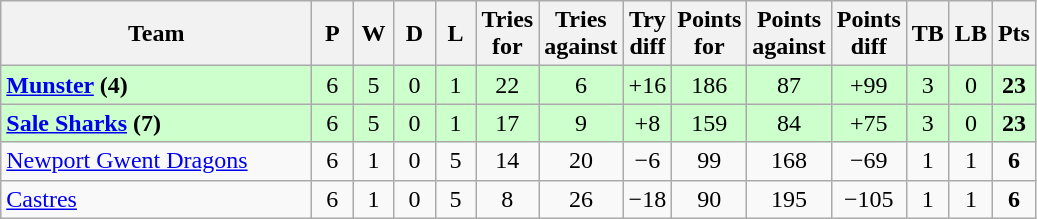<table class="wikitable" style="text-align:center">
<tr>
<th width="200">Team</th>
<th width="20">P</th>
<th width="20">W</th>
<th width="20">D</th>
<th width="20">L</th>
<th width="20">Tries for</th>
<th width="20">Tries against</th>
<th width="20">Try diff</th>
<th width="20">Points for</th>
<th width="20">Points against</th>
<th width="25">Points diff</th>
<th width="20">TB</th>
<th width="20">LB</th>
<th width="20">Pts</th>
</tr>
<tr bgcolor=#ccffcc>
<td align=left> <strong><a href='#'>Munster</a> (4)</strong></td>
<td>6</td>
<td>5</td>
<td>0</td>
<td>1</td>
<td>22</td>
<td>6</td>
<td>+16</td>
<td>186</td>
<td>87</td>
<td>+99</td>
<td>3</td>
<td>0</td>
<td><strong>23</strong></td>
</tr>
<tr bgcolor=#ccffcc>
<td align=left> <strong><a href='#'>Sale Sharks</a> (7)</strong></td>
<td>6</td>
<td>5</td>
<td>0</td>
<td>1</td>
<td>17</td>
<td>9</td>
<td>+8</td>
<td>159</td>
<td>84</td>
<td>+75</td>
<td>3</td>
<td>0</td>
<td><strong>23</strong></td>
</tr>
<tr>
<td align=left> <a href='#'>Newport Gwent Dragons</a></td>
<td>6</td>
<td>1</td>
<td>0</td>
<td>5</td>
<td>14</td>
<td>20</td>
<td>−6</td>
<td>99</td>
<td>168</td>
<td>−69</td>
<td>1</td>
<td>1</td>
<td><strong>6</strong></td>
</tr>
<tr>
<td align=left> <a href='#'>Castres</a></td>
<td>6</td>
<td>1</td>
<td>0</td>
<td>5</td>
<td>8</td>
<td>26</td>
<td>−18</td>
<td>90</td>
<td>195</td>
<td>−105</td>
<td>1</td>
<td>1</td>
<td><strong>6</strong></td>
</tr>
</table>
